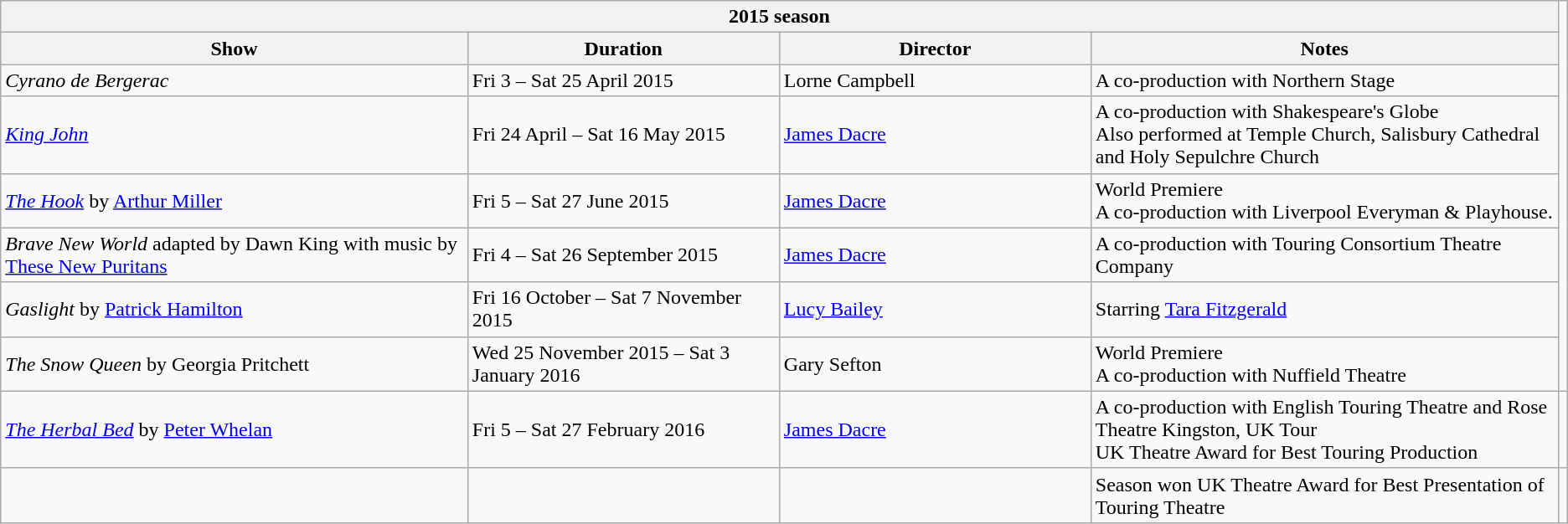<table class="wikitable collapsible autocollapse">
<tr>
<th colspan="4">2015 season</th>
</tr>
<tr>
<th width="30%">Show</th>
<th width="20%">Duration</th>
<th width="20%">Director</th>
<th width="30%">Notes</th>
</tr>
<tr>
<td><em>Cyrano de Bergerac</em></td>
<td>Fri 3 – Sat 25 April 2015</td>
<td>Lorne Campbell</td>
<td>A co-production with Northern Stage</td>
</tr>
<tr>
<td><em><a href='#'>King John</a></em></td>
<td>Fri 24 April – Sat 16 May 2015</td>
<td><a href='#'>James Dacre</a></td>
<td>A co-production with Shakespeare's Globe<br>Also performed at Temple Church, Salisbury Cathedral and Holy Sepulchre Church</td>
</tr>
<tr>
<td><em><a href='#'>The Hook</a></em> by <a href='#'>Arthur Miller</a></td>
<td>Fri 5 – Sat 27 June 2015</td>
<td><a href='#'>James Dacre</a></td>
<td>World Premiere<br>A co-production with Liverpool Everyman & Playhouse.</td>
</tr>
<tr>
<td><em>Brave New World</em> adapted by Dawn King with music by <a href='#'>These New Puritans</a></td>
<td>Fri 4 – Sat 26 September 2015</td>
<td><a href='#'>James Dacre</a></td>
<td>A co-production with Touring Consortium Theatre Company</td>
</tr>
<tr>
<td><em>Gaslight</em> by <a href='#'>Patrick Hamilton</a></td>
<td>Fri 16 October – Sat 7 November 2015</td>
<td><a href='#'>Lucy Bailey</a></td>
<td>Starring <a href='#'>Tara Fitzgerald</a></td>
</tr>
<tr>
<td><em>The Snow Queen</em> by Georgia Pritchett</td>
<td>Wed 25 November 2015 – Sat 3 January 2016</td>
<td>Gary Sefton</td>
<td>World Premiere<br>A co-production with Nuffield Theatre</td>
</tr>
<tr>
<td><em><a href='#'>The Herbal Bed</a></em> by <a href='#'>Peter Whelan</a></td>
<td>Fri 5 – Sat 27 February 2016</td>
<td><a href='#'>James Dacre</a></td>
<td>A co-production with English Touring Theatre and Rose Theatre Kingston, UK Tour<br>UK Theatre Award for Best Touring Production</td>
<td></td>
</tr>
<tr>
<td></td>
<td></td>
<td></td>
<td>Season won UK Theatre Award for Best Presentation of Touring Theatre</td>
<td></td>
</tr>
</table>
